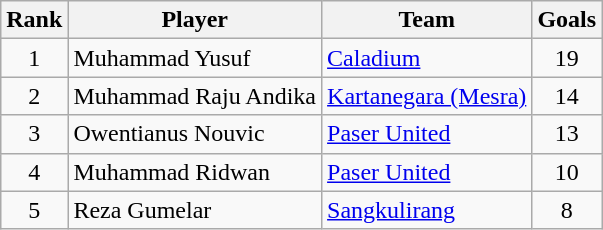<table class="wikitable" style="text-align:center">
<tr>
<th>Rank</th>
<th>Player</th>
<th>Team</th>
<th>Goals</th>
</tr>
<tr>
<td>1</td>
<td align="left"> Muhammad Yusuf</td>
<td align="left"><a href='#'>Caladium</a></td>
<td>19</td>
</tr>
<tr>
<td>2</td>
<td align="left"> Muhammad Raju Andika</td>
<td align="left"><a href='#'>Kartanegara (Mesra)</a></td>
<td>14</td>
</tr>
<tr>
<td>3</td>
<td align="left"> Owentianus Nouvic</td>
<td align="left"><a href='#'>Paser United</a></td>
<td>13</td>
</tr>
<tr>
<td>4</td>
<td align="left"> Muhammad Ridwan</td>
<td align="left"><a href='#'>Paser United</a></td>
<td>10</td>
</tr>
<tr>
<td>5</td>
<td align="left"> Reza Gumelar</td>
<td align="left"><a href='#'>Sangkulirang</a></td>
<td>8</td>
</tr>
</table>
